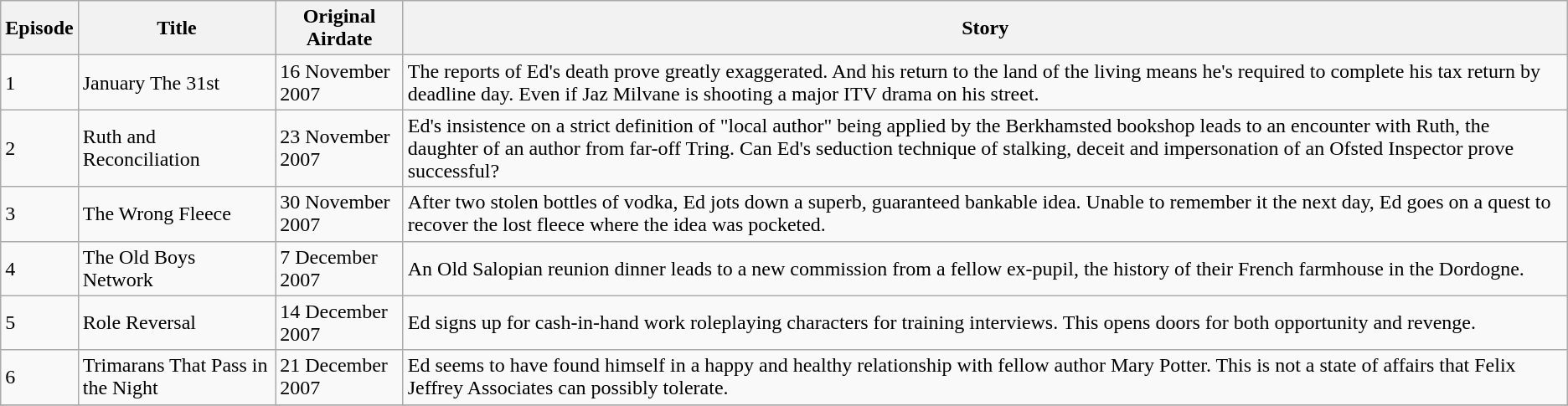<table class="wikitable">
<tr>
<th>Episode</th>
<th>Title</th>
<th>Original Airdate</th>
<th>Story</th>
</tr>
<tr --->
<td>1</td>
<td>January The 31st</td>
<td>16 November 2007</td>
<td>The reports of Ed's death prove greatly exaggerated. And his return to the land of the living means he's required to complete his tax return by deadline day. Even if Jaz Milvane is shooting a major ITV drama on his street.</td>
</tr>
<tr --->
<td>2</td>
<td>Ruth and Reconciliation</td>
<td>23 November 2007</td>
<td>Ed's insistence on a strict definition of "local author" being applied by the Berkhamsted bookshop leads to an encounter with Ruth, the daughter of an author from far-off Tring. Can Ed's seduction technique of stalking, deceit and impersonation of an Ofsted Inspector prove successful?</td>
</tr>
<tr --->
<td>3</td>
<td>The Wrong Fleece</td>
<td>30 November 2007</td>
<td>After two stolen bottles of vodka, Ed jots down a superb, guaranteed bankable idea. Unable to remember it the next day, Ed goes on a quest to recover the lost fleece where the idea was pocketed.</td>
</tr>
<tr --->
<td>4</td>
<td>The Old Boys Network</td>
<td>7 December 2007</td>
<td>An Old Salopian reunion dinner leads to a new commission from a fellow ex-pupil, the history of their French farmhouse in the Dordogne.</td>
</tr>
<tr --->
<td>5</td>
<td>Role Reversal</td>
<td>14 December 2007</td>
<td>Ed signs up for cash-in-hand work roleplaying characters for training interviews. This opens doors for both opportunity and revenge.</td>
</tr>
<tr --->
<td>6</td>
<td>Trimarans That Pass in the Night</td>
<td>21 December 2007</td>
<td>Ed seems to have found himself in a happy and healthy relationship with fellow author Mary Potter. This is not a state of affairs that Felix Jeffrey Associates can possibly tolerate.</td>
</tr>
<tr --->
</tr>
</table>
